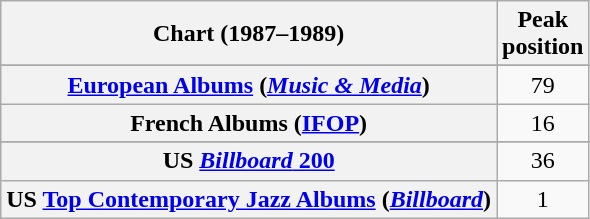<table class="wikitable sortable plainrowheaders" style="text-align:center">
<tr>
<th scope="col">Chart (1987–1989)</th>
<th scope="col">Peak<br>position</th>
</tr>
<tr>
</tr>
<tr>
<th scope="row"><a href='#'>European Albums</a> (<em><a href='#'>Music & Media</a></em>)</th>
<td>79</td>
</tr>
<tr>
<th scope="row">French Albums (<a href='#'>IFOP</a>)</th>
<td>16</td>
</tr>
<tr>
</tr>
<tr>
<th scope="row">US <a href='#'><em>Billboard</em> 200</a></th>
<td>36</td>
</tr>
<tr>
<th scope="row">US <a href='#'>Top Contemporary Jazz Albums</a> (<em><a href='#'>Billboard</a></em>)</th>
<td>1</td>
</tr>
</table>
